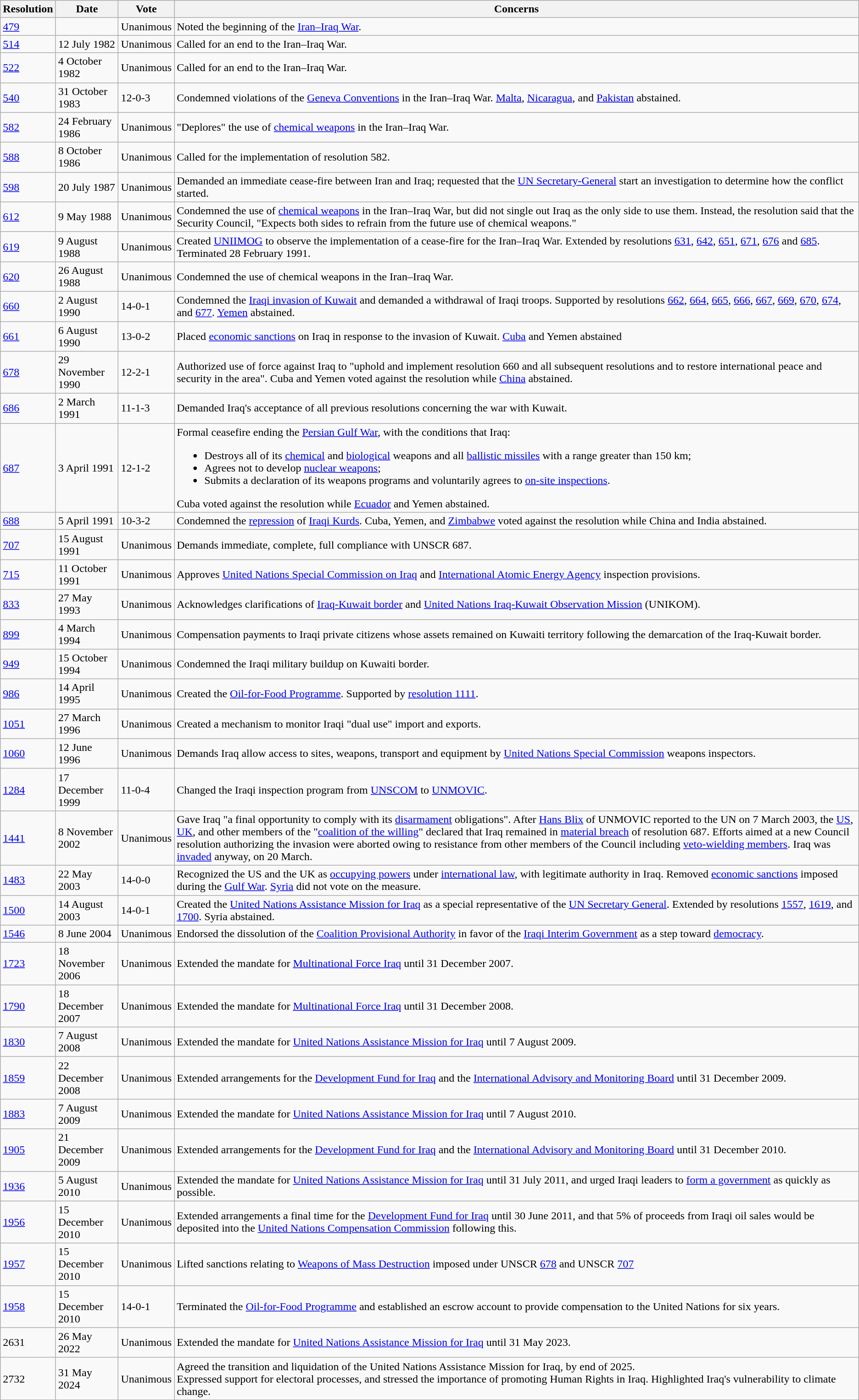<table class="wikitable">
<tr>
<th>Resolution</th>
<th>Date</th>
<th>Vote</th>
<th>Concerns</th>
</tr>
<tr>
<td><a href='#'>479</a></td>
<td></td>
<td>Unanimous</td>
<td>Noted the beginning of the <a href='#'>Iran–Iraq War</a>.</td>
</tr>
<tr>
<td><a href='#'>514</a></td>
<td>12 July 1982</td>
<td>Unanimous</td>
<td>Called for an end to the Iran–Iraq War.</td>
</tr>
<tr>
<td><a href='#'>522</a></td>
<td>4 October 1982</td>
<td>Unanimous</td>
<td>Called for an end to the Iran–Iraq War.</td>
</tr>
<tr>
<td><a href='#'>540</a></td>
<td>31 October 1983</td>
<td>12-0-3</td>
<td>Condemned violations of the <a href='#'>Geneva Conventions</a> in the Iran–Iraq War. <a href='#'>Malta</a>, <a href='#'>Nicaragua</a>, and <a href='#'>Pakistan</a> abstained.</td>
</tr>
<tr>
<td><a href='#'>582</a></td>
<td>24 February 1986</td>
<td>Unanimous</td>
<td>"Deplores" the use of <a href='#'>chemical weapons</a> in the Iran–Iraq War.</td>
</tr>
<tr>
<td><a href='#'>588</a></td>
<td>8 October 1986</td>
<td>Unanimous</td>
<td>Called for the implementation of resolution 582.</td>
</tr>
<tr>
<td><a href='#'>598</a></td>
<td>20 July 1987</td>
<td>Unanimous</td>
<td>Demanded an immediate cease-fire between Iran and Iraq; requested that the <a href='#'>UN Secretary-General</a> start an investigation to determine how the conflict started.</td>
</tr>
<tr>
<td><a href='#'>612</a></td>
<td>9 May 1988</td>
<td>Unanimous</td>
<td>Condemned the use of <a href='#'>chemical weapons</a> in the Iran–Iraq War, but did not single out Iraq as the only side to use them. Instead, the resolution said that the Security Council, "Expects both sides to refrain from the future use of chemical weapons."</td>
</tr>
<tr>
<td><a href='#'>619</a></td>
<td>9 August 1988</td>
<td>Unanimous</td>
<td>Created <a href='#'>UNIIMOG</a> to observe the implementation of a cease-fire for the Iran–Iraq War.  Extended by resolutions <a href='#'>631</a>, <a href='#'>642</a>, <a href='#'>651</a>, <a href='#'>671</a>, <a href='#'>676</a> and <a href='#'>685</a>.  Terminated 28 February 1991.</td>
</tr>
<tr>
<td><a href='#'>620</a></td>
<td>26 August 1988</td>
<td>Unanimous</td>
<td>Condemned the use of chemical weapons in the Iran–Iraq War.</td>
</tr>
<tr>
<td><a href='#'>660</a></td>
<td>2 August 1990</td>
<td>14-0-1</td>
<td>Condemned the <a href='#'>Iraqi invasion of Kuwait</a> and demanded a withdrawal of Iraqi troops.  Supported by resolutions <a href='#'>662</a>, <a href='#'>664</a>, <a href='#'>665</a>, <a href='#'>666</a>, <a href='#'>667</a>, <a href='#'>669</a>, <a href='#'>670</a>, <a href='#'>674</a>, and <a href='#'>677</a>. <a href='#'>Yemen</a> abstained.</td>
</tr>
<tr>
<td><a href='#'>661</a></td>
<td>6 August 1990</td>
<td>13-0-2</td>
<td>Placed <a href='#'>economic sanctions</a> on Iraq in response to the invasion of Kuwait. <a href='#'>Cuba</a> and Yemen abstained</td>
</tr>
<tr>
<td><a href='#'>678</a></td>
<td>29 November 1990</td>
<td>12-2-1</td>
<td>Authorized use of force against Iraq to "uphold and implement resolution 660 and all subsequent resolutions and to restore international peace and security in the area". Cuba and Yemen voted against the resolution while <a href='#'>China</a> abstained.</td>
</tr>
<tr>
<td><a href='#'>686</a></td>
<td>2 March 1991</td>
<td>11-1-3</td>
<td>Demanded Iraq's acceptance of all previous resolutions concerning the war with Kuwait.</td>
</tr>
<tr>
<td><a href='#'>687</a></td>
<td>3 April 1991</td>
<td>12-1-2</td>
<td>Formal ceasefire ending the <a href='#'>Persian Gulf War</a>, with the conditions that Iraq:<br><ul><li>Destroys all of its <a href='#'>chemical</a> and <a href='#'>biological</a> weapons and all <a href='#'>ballistic missiles</a> with a range greater than 150 km;</li><li>Agrees not to develop <a href='#'>nuclear weapons</a>;</li><li>Submits a declaration of its weapons programs and voluntarily agrees to <a href='#'>on-site inspections</a>.</li></ul>Cuba voted against the resolution while <a href='#'>Ecuador</a> and Yemen abstained.</td>
</tr>
<tr>
<td><a href='#'>688</a></td>
<td>5 April 1991</td>
<td>10-3-2</td>
<td>Condemned the <a href='#'>repression</a> of <a href='#'>Iraqi Kurds</a>. Cuba, Yemen, and <a href='#'>Zimbabwe</a> voted against the resolution while China and India abstained.</td>
</tr>
<tr>
<td><a href='#'>707</a></td>
<td>15 August 1991</td>
<td>Unanimous</td>
<td>Demands immediate, complete, full compliance with UNSCR 687.</td>
</tr>
<tr>
<td><a href='#'>715</a></td>
<td>11 October 1991</td>
<td>Unanimous</td>
<td>Approves <a href='#'>United Nations Special Commission on Iraq</a> and <a href='#'>International Atomic Energy Agency</a> inspection provisions.</td>
</tr>
<tr>
<td><a href='#'>833</a></td>
<td>27 May 1993</td>
<td>Unanimous</td>
<td>Acknowledges clarifications of <a href='#'>Iraq-Kuwait border</a> and <a href='#'>United Nations Iraq-Kuwait Observation Mission</a> (UNIKOM).</td>
</tr>
<tr>
<td><a href='#'>899</a></td>
<td>4 March 1994</td>
<td>Unanimous</td>
<td>Compensation payments to Iraqi private citizens whose assets remained on Kuwaiti territory following the demarcation of the Iraq-Kuwait border.</td>
</tr>
<tr>
<td><a href='#'>949</a></td>
<td>15 October 1994</td>
<td>Unanimous</td>
<td>Condemned the Iraqi military buildup on Kuwaiti border.</td>
</tr>
<tr>
<td><a href='#'>986</a></td>
<td>14 April 1995</td>
<td>Unanimous</td>
<td>Created the <a href='#'>Oil-for-Food Programme</a>.  Supported by <a href='#'>resolution 1111</a>.</td>
</tr>
<tr>
<td><a href='#'>1051</a></td>
<td>27 March 1996</td>
<td>Unanimous</td>
<td>Created a mechanism to monitor Iraqi "dual use" import and exports.</td>
</tr>
<tr>
<td><a href='#'>1060</a></td>
<td>12 June 1996</td>
<td>Unanimous</td>
<td>Demands Iraq allow access to sites, weapons, transport and equipment by <a href='#'>United Nations Special Commission</a> weapons inspectors.</td>
</tr>
<tr>
<td><a href='#'>1284</a></td>
<td>17 December 1999</td>
<td>11-0-4</td>
<td>Changed the Iraqi inspection program from <a href='#'>UNSCOM</a> to <a href='#'>UNMOVIC</a>.</td>
</tr>
<tr>
<td><a href='#'>1441</a></td>
<td>8 November 2002</td>
<td>Unanimous</td>
<td>Gave Iraq "a final opportunity to comply with its <a href='#'>disarmament</a> obligations".  After <a href='#'>Hans Blix</a> of UNMOVIC reported to the UN on 7 March 2003, the <a href='#'>US</a>, <a href='#'>UK</a>, and other members of the "<a href='#'>coalition of the willing</a>" declared that Iraq remained in <a href='#'>material breach</a> of resolution 687. Efforts aimed at a new Council resolution authorizing the invasion were aborted owing to resistance from other members of the Council including <a href='#'>veto-wielding members</a>. Iraq was <a href='#'>invaded</a> anyway, on 20 March.</td>
</tr>
<tr>
<td><a href='#'>1483</a></td>
<td>22 May 2003</td>
<td>14-0-0</td>
<td>Recognized the US and the UK as <a href='#'>occupying powers</a> under <a href='#'>international law</a>, with legitimate authority in Iraq. Removed <a href='#'>economic sanctions</a> imposed during the <a href='#'>Gulf War</a>. <a href='#'>Syria</a> did not vote on the measure.</td>
</tr>
<tr>
<td><a href='#'>1500</a></td>
<td>14 August 2003</td>
<td>14-0-1</td>
<td>Created the <a href='#'>United Nations Assistance Mission for Iraq</a> as a special representative of the <a href='#'>UN Secretary General</a>.  Extended by resolutions <a href='#'>1557</a>, <a href='#'>1619</a>, and <a href='#'>1700</a>. Syria abstained.</td>
</tr>
<tr>
<td><a href='#'>1546</a></td>
<td>8 June 2004</td>
<td>Unanimous</td>
<td>Endorsed the dissolution of the <a href='#'>Coalition Provisional Authority</a> in favor of the <a href='#'>Iraqi Interim Government</a> as a step toward <a href='#'>democracy</a>.</td>
</tr>
<tr>
<td><a href='#'>1723</a></td>
<td>18 November 2006</td>
<td>Unanimous</td>
<td>Extended the mandate for <a href='#'>Multinational Force Iraq</a> until 31 December 2007.</td>
</tr>
<tr>
<td><a href='#'>1790</a></td>
<td>18 December 2007</td>
<td>Unanimous</td>
<td>Extended the mandate for <a href='#'>Multinational Force Iraq</a> until 31 December 2008.</td>
</tr>
<tr>
<td><a href='#'>1830</a></td>
<td>7 August 2008</td>
<td>Unanimous</td>
<td>Extended the mandate for <a href='#'>United Nations Assistance Mission for Iraq</a> until 7 August 2009.</td>
</tr>
<tr>
<td><a href='#'>1859</a></td>
<td>22 December 2008</td>
<td>Unanimous</td>
<td>Extended arrangements for the <a href='#'>Development Fund for Iraq</a> and the <a href='#'>International Advisory and Monitoring Board</a> until 31 December 2009.</td>
</tr>
<tr>
<td><a href='#'>1883</a></td>
<td>7 August 2009</td>
<td>Unanimous</td>
<td>Extended the mandate for <a href='#'>United Nations Assistance Mission for Iraq</a> until 7 August 2010.</td>
</tr>
<tr>
<td><a href='#'>1905</a></td>
<td>21 December 2009</td>
<td>Unanimous</td>
<td>Extended arrangements for the <a href='#'>Development Fund for Iraq</a> and the <a href='#'>International Advisory and Monitoring Board</a> until 31 December 2010.</td>
</tr>
<tr>
<td><a href='#'>1936</a></td>
<td>5 August 2010</td>
<td>Unanimous</td>
<td>Extended the mandate for <a href='#'>United Nations Assistance Mission for Iraq</a> until 31 July 2011, and urged Iraqi leaders to <a href='#'>form a government</a> as quickly as possible.</td>
</tr>
<tr>
<td><a href='#'>1956</a></td>
<td>15 December 2010</td>
<td>Unanimous</td>
<td>Extended arrangements a final time for the <a href='#'>Development Fund for Iraq</a> until 30 June 2011, and that 5% of proceeds from Iraqi oil sales would be deposited into the <a href='#'>United Nations Compensation Commission</a> following this.</td>
</tr>
<tr>
<td><a href='#'>1957</a></td>
<td>15 December 2010</td>
<td>Unanimous</td>
<td>Lifted sanctions relating to <a href='#'>Weapons of Mass Destruction</a> imposed under UNSCR <a href='#'>678</a> and UNSCR <a href='#'>707</a></td>
</tr>
<tr>
<td><a href='#'>1958</a></td>
<td>15 December 2010</td>
<td>14-0-1</td>
<td>Terminated the <a href='#'>Oil-for-Food Programme</a> and established an escrow account to provide compensation to the United Nations for six years.</td>
</tr>
<tr>
<td>2631</td>
<td>26 May 2022</td>
<td>Unanimous</td>
<td>Extended the mandate for <a href='#'>United Nations Assistance Mission for Iraq</a> until 31 May 2023.</td>
</tr>
<tr>
<td>2732</td>
<td>31 May 2024</td>
<td>Unanimous</td>
<td>Agreed the transition and liquidation of the United Nations Assistance Mission for Iraq, by end of 2025.<br>Expressed support for electoral processes, and stressed the importance of promoting Human Rights in Iraq. Highlighted Iraq's vulnerability to climate change.</td>
</tr>
</table>
